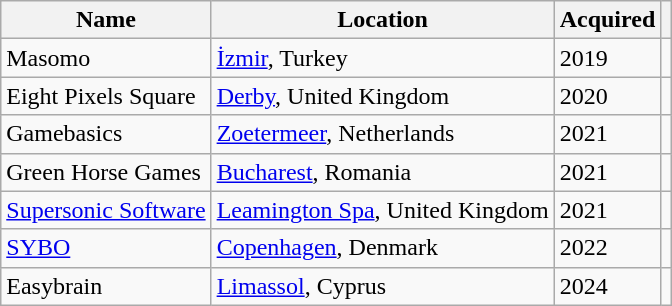<table class=wikitable sortable plainrowheaders">
<tr>
<th scope="col">Name</th>
<th scope="col">Location</th>
<th scope="col">Acquired</th>
<th scope="col" class="unsortable"></th>
</tr>
<tr>
<td>Masomo</td>
<td><a href='#'>İzmir</a>, Turkey</td>
<td>2019</td>
<td style="text-align:center;"></td>
</tr>
<tr>
<td>Eight Pixels Square</td>
<td><a href='#'>Derby</a>, United Kingdom</td>
<td>2020</td>
<td style="text-align:center;"></td>
</tr>
<tr>
<td>Gamebasics</td>
<td><a href='#'>Zoetermeer</a>, Netherlands</td>
<td>2021</td>
<td style="text-align:center;"></td>
</tr>
<tr>
<td>Green Horse Games</td>
<td><a href='#'>Bucharest</a>, Romania</td>
<td>2021</td>
<td style="text-align:center;"></td>
</tr>
<tr>
<td><a href='#'>Supersonic Software</a></td>
<td><a href='#'>Leamington Spa</a>, United Kingdom</td>
<td>2021</td>
<td style="text-align:center;"></td>
</tr>
<tr>
<td><a href='#'>SYBO</a></td>
<td><a href='#'>Copenhagen</a>, Denmark</td>
<td>2022</td>
<td style="text-align:center;"></td>
</tr>
<tr>
<td>Easybrain</td>
<td><a href='#'>Limassol</a>, Cyprus</td>
<td>2024</td>
<td style="text-align: center;"></td>
</tr>
</table>
